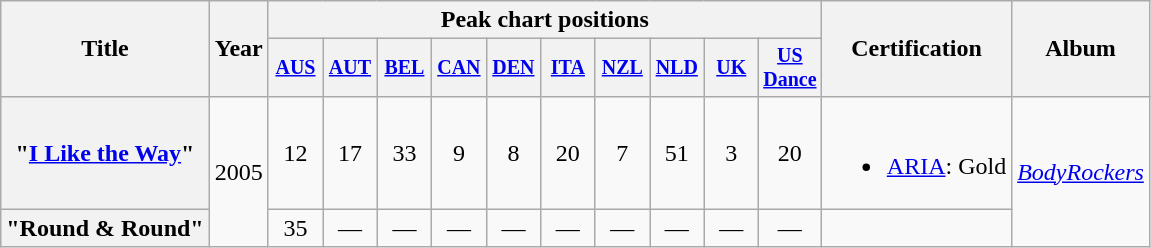<table class="wikitable plainrowheaders" style="text-align:center;">
<tr>
<th scope="col" rowspan="2">Title</th>
<th scope="col" rowspan="2">Year</th>
<th scope="col" colspan="10">Peak chart positions</th>
<th scope="col" rowspan="2">Certification</th>
<th scope="col" rowspan="2">Album</th>
</tr>
<tr style="font-size:smaller;">
<th width="30"><a href='#'>AUS</a><br></th>
<th width="30"><a href='#'>AUT</a><br></th>
<th width="30"><a href='#'>BEL</a><br></th>
<th width="30"><a href='#'>CAN</a></th>
<th width="30"><a href='#'>DEN</a><br></th>
<th width="30"><a href='#'>ITA</a><br></th>
<th width="30"><a href='#'>NZL</a><br></th>
<th width="30"><a href='#'>NLD</a><br></th>
<th width="30"><a href='#'>UK</a><br></th>
<th width="30"><a href='#'>US<br>Dance</a><br></th>
</tr>
<tr>
<th scope="row">"<a href='#'>I Like the Way</a>"</th>
<td rowspan="2">2005</td>
<td>12</td>
<td>17</td>
<td>33</td>
<td>9</td>
<td>8</td>
<td>20</td>
<td>7</td>
<td>51</td>
<td>3</td>
<td>20</td>
<td><br><ul><li><a href='#'>ARIA</a>: Gold</li></ul></td>
<td rowspan="2"><em><a href='#'>BodyRockers</a></em></td>
</tr>
<tr>
<th scope="row">"Round & Round"</th>
<td>35</td>
<td>—</td>
<td>—</td>
<td>—</td>
<td>—</td>
<td>—</td>
<td>—</td>
<td>—</td>
<td>—</td>
<td>—</td>
<td></td>
</tr>
</table>
